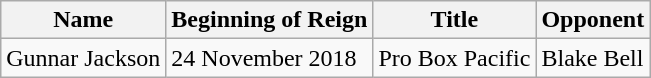<table class="wikitable">
<tr>
<th>Name</th>
<th>Beginning of Reign</th>
<th>Title</th>
<th>Opponent</th>
</tr>
<tr>
<td>Gunnar Jackson</td>
<td>24 November 2018</td>
<td>Pro Box Pacific</td>
<td>Blake Bell</td>
</tr>
</table>
